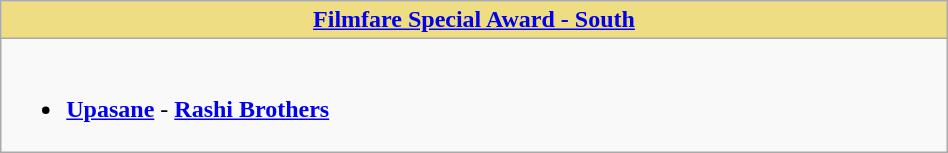<table class="wikitable" width=50% |>
<tr>
<th !  style="background:#eedd82; text-align:center; width:50%;"><a href='#'>Filmfare Special Award - South</a></th>
</tr>
<tr>
<td valign="top"><br><ul><li><strong><a href='#'>Upasane</a></strong> - <strong><a href='#'>Rashi Brothers</a></strong></li></ul></td>
</tr>
</table>
